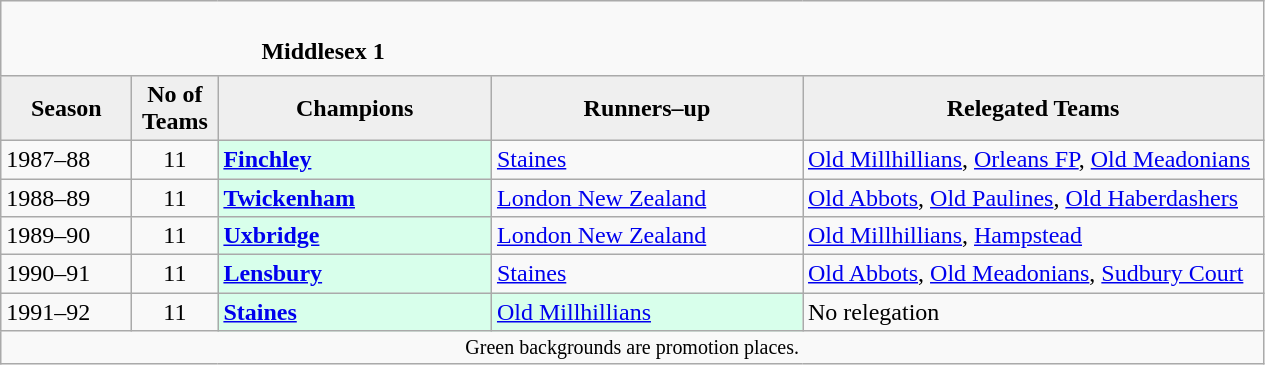<table class="wikitable" style="text-align: left;">
<tr>
<td colspan="11" cellpadding="0" cellspacing="0"><br><table border="0" style="width:100%;" cellpadding="0" cellspacing="0">
<tr>
<td style="width:20%; border:0;"></td>
<td style="border:0;"><strong>Middlesex 1</strong></td>
<td style="width:20%; border:0;"></td>
</tr>
</table>
</td>
</tr>
<tr>
<th style="background:#efefef; width:80px;">Season</th>
<th style="background:#efefef; width:50px;">No of Teams</th>
<th style="background:#efefef; width:175px;">Champions</th>
<th style="background:#efefef; width:200px;">Runners–up</th>
<th style="background:#efefef; width:300px;">Relegated Teams</th>
</tr>
<tr align=left>
<td>1987–88</td>
<td style="text-align: center;">11</td>
<td style="background:#d8ffeb;"><strong><a href='#'>Finchley</a></strong></td>
<td><a href='#'>Staines</a></td>
<td><a href='#'>Old Millhillians</a>, <a href='#'>Orleans FP</a>, <a href='#'>Old Meadonians</a></td>
</tr>
<tr>
<td>1988–89</td>
<td style="text-align: center;">11</td>
<td style="background:#d8ffeb;"><strong><a href='#'>Twickenham</a></strong></td>
<td><a href='#'>London New Zealand</a></td>
<td><a href='#'>Old Abbots</a>, <a href='#'>Old Paulines</a>, <a href='#'>Old Haberdashers</a></td>
</tr>
<tr>
<td>1989–90</td>
<td style="text-align: center;">11</td>
<td style="background:#d8ffeb;"><strong><a href='#'>Uxbridge</a></strong></td>
<td><a href='#'>London New Zealand</a></td>
<td><a href='#'>Old Millhillians</a>, <a href='#'>Hampstead</a></td>
</tr>
<tr>
<td>1990–91</td>
<td style="text-align: center;">11</td>
<td style="background:#d8ffeb;"><strong><a href='#'>Lensbury</a></strong></td>
<td><a href='#'>Staines</a></td>
<td><a href='#'>Old Abbots</a>, <a href='#'>Old Meadonians</a>, <a href='#'>Sudbury Court</a></td>
</tr>
<tr>
<td>1991–92</td>
<td style="text-align: center;">11</td>
<td style="background:#d8ffeb;"><strong><a href='#'>Staines</a></strong></td>
<td style="background:#d8ffeb;"><a href='#'>Old Millhillians</a></td>
<td>No relegation</td>
</tr>
<tr>
<td colspan="15"  style="border:0; font-size:smaller; text-align:center;">Green backgrounds are promotion places.</td>
</tr>
</table>
